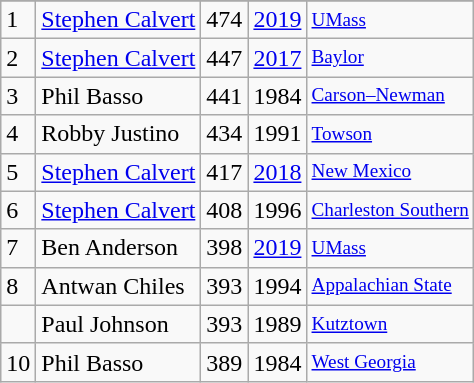<table class="wikitable">
<tr>
</tr>
<tr>
<td>1</td>
<td><a href='#'>Stephen Calvert</a></td>
<td>474</td>
<td><a href='#'>2019</a></td>
<td style="font-size:80%;"><a href='#'>UMass</a></td>
</tr>
<tr>
<td>2</td>
<td><a href='#'>Stephen Calvert</a></td>
<td>447</td>
<td><a href='#'>2017</a></td>
<td style="font-size:80%;"><a href='#'>Baylor</a></td>
</tr>
<tr>
<td>3</td>
<td>Phil Basso</td>
<td>441</td>
<td>1984</td>
<td style="font-size:80%;"><a href='#'>Carson–Newman</a></td>
</tr>
<tr>
<td>4</td>
<td>Robby Justino</td>
<td>434</td>
<td>1991</td>
<td style="font-size:80%;"><a href='#'>Towson</a></td>
</tr>
<tr>
<td>5</td>
<td><a href='#'>Stephen Calvert</a></td>
<td>417</td>
<td><a href='#'>2018</a></td>
<td style="font-size:80%;"><a href='#'>New Mexico</a></td>
</tr>
<tr>
<td>6</td>
<td><a href='#'>Stephen Calvert</a></td>
<td>408</td>
<td>1996</td>
<td style="font-size:80%;"><a href='#'>Charleston Southern</a></td>
</tr>
<tr>
<td>7</td>
<td>Ben Anderson</td>
<td>398</td>
<td><a href='#'>2019</a></td>
<td style="font-size:80%;"><a href='#'>UMass</a></td>
</tr>
<tr>
<td>8</td>
<td>Antwan Chiles</td>
<td>393</td>
<td>1994</td>
<td style="font-size:80%;"><a href='#'>Appalachian State</a></td>
</tr>
<tr>
<td></td>
<td>Paul Johnson</td>
<td>393</td>
<td>1989</td>
<td style="font-size:80%;"><a href='#'>Kutztown</a></td>
</tr>
<tr>
<td>10</td>
<td>Phil Basso</td>
<td>389</td>
<td>1984</td>
<td style="font-size:80%;"><a href='#'>West Georgia</a></td>
</tr>
</table>
